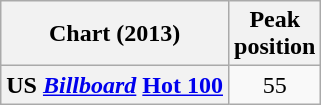<table class="wikitable sortable plainrowheaders">
<tr>
<th>Chart (2013)</th>
<th>Peak<br>position</th>
</tr>
<tr>
<th scope="row">US <em><a href='#'>Billboard</a></em> <a href='#'>Hot 100</a></th>
<td style="text-align:center;">55</td>
</tr>
</table>
